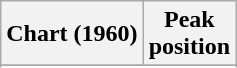<table class="wikitable sortable">
<tr>
<th align="center">Chart (1960)</th>
<th align="center">Peak<br>position</th>
</tr>
<tr>
</tr>
<tr>
</tr>
</table>
